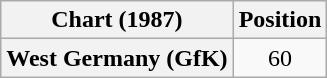<table class="wikitable sortable plainrowheaders">
<tr>
<th>Chart (1987)</th>
<th>Position</th>
</tr>
<tr>
<th scope="row">West Germany (GfK)</th>
<td align="center">60</td>
</tr>
</table>
